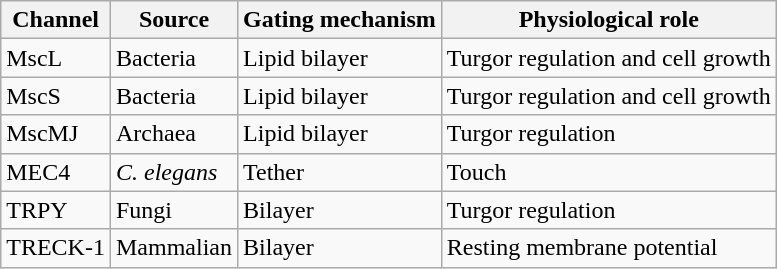<table class="wikitable">
<tr>
<th>Channel</th>
<th>Source</th>
<th>Gating mechanism</th>
<th>Physiological role</th>
</tr>
<tr>
<td>MscL</td>
<td>Bacteria</td>
<td>Lipid bilayer</td>
<td>Turgor regulation and cell growth</td>
</tr>
<tr>
<td>MscS</td>
<td>Bacteria</td>
<td>Lipid bilayer</td>
<td>Turgor regulation and cell growth</td>
</tr>
<tr>
<td>MscMJ</td>
<td>Archaea</td>
<td>Lipid bilayer</td>
<td>Turgor regulation</td>
</tr>
<tr>
<td>MEC4</td>
<td><em>C. elegans</em></td>
<td>Tether</td>
<td>Touch</td>
</tr>
<tr>
<td>TRPY</td>
<td>Fungi</td>
<td>Bilayer</td>
<td>Turgor regulation</td>
</tr>
<tr>
<td>TRECK-1</td>
<td>Mammalian</td>
<td>Bilayer</td>
<td>Resting membrane potential</td>
</tr>
</table>
